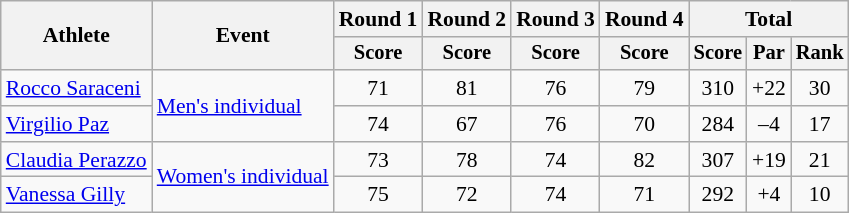<table class=wikitable style=font-size:90%;text-align:center>
<tr>
<th rowspan=2>Athlete</th>
<th rowspan=2>Event</th>
<th>Round 1</th>
<th>Round 2</th>
<th>Round 3</th>
<th>Round 4</th>
<th colspan=3>Total</th>
</tr>
<tr style=font-size:95%>
<th>Score</th>
<th>Score</th>
<th>Score</th>
<th>Score</th>
<th>Score</th>
<th>Par</th>
<th>Rank</th>
</tr>
<tr>
<td align=left><a href='#'>Rocco Saraceni</a></td>
<td align=left rowspan=2><a href='#'>Men's individual</a></td>
<td>71</td>
<td>81</td>
<td>76</td>
<td>79</td>
<td>310</td>
<td>+22</td>
<td>30</td>
</tr>
<tr>
<td align=left><a href='#'>Virgilio Paz</a></td>
<td>74</td>
<td>67</td>
<td>76</td>
<td>70</td>
<td>284</td>
<td>–4</td>
<td>17</td>
</tr>
<tr>
<td align=left><a href='#'>Claudia Perazzo</a></td>
<td align=left rowspan=2><a href='#'>Women's individual</a></td>
<td>73</td>
<td>78</td>
<td>74</td>
<td>82</td>
<td>307</td>
<td>+19</td>
<td>21</td>
</tr>
<tr>
<td align=left><a href='#'>Vanessa Gilly</a></td>
<td>75</td>
<td>72</td>
<td>74</td>
<td>71</td>
<td>292</td>
<td>+4</td>
<td>10</td>
</tr>
</table>
